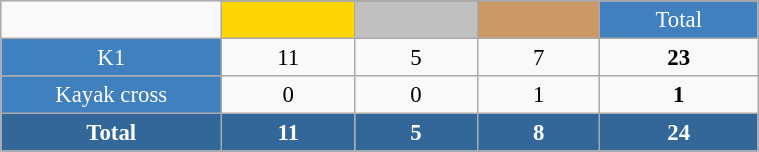<table class="wikitable"  style="font-size:95%; text-align:center; border:gray solid 1px; width:40%;">
<tr>
<td rowspan="2" style="width:3%;"></td>
</tr>
<tr>
<td style="width:2%;" bgcolor=gold></td>
<td style="width:2%;" bgcolor=silver></td>
<td style="width:2%;" bgcolor=cc9966></td>
<td style="width:2%; background-color:#4180be; color:white;">Total</td>
</tr>
<tr>
<td style="background-color:#4180be; color:white;">K1</td>
<td>11</td>
<td>5</td>
<td>7</td>
<td><strong>23</strong></td>
</tr>
<tr>
<td style="background-color:#4180be; color:white;">Kayak cross</td>
<td>0</td>
<td>0</td>
<td>1</td>
<td><strong>1</strong></td>
</tr>
<tr style="background:#369; color:white;">
<td><strong>Total</strong></td>
<td><strong>11</strong></td>
<td><strong>5</strong></td>
<td><strong>8</strong></td>
<td><strong>24</strong></td>
</tr>
</table>
